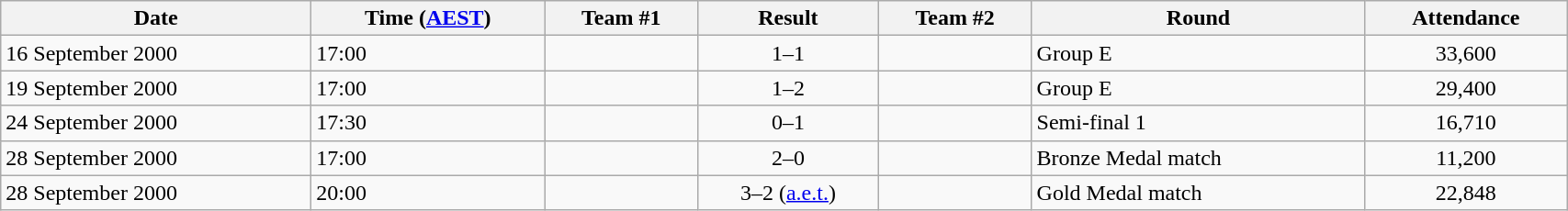<table class="wikitable" style="text-align: left;" width="90%">
<tr>
<th>Date</th>
<th>Time (<a href='#'>AEST</a>)</th>
<th>Team #1</th>
<th>Result</th>
<th>Team #2</th>
<th>Round</th>
<th>Attendance</th>
</tr>
<tr>
<td>16 September 2000</td>
<td>17:00</td>
<td></td>
<td style="text-align:center;">1–1</td>
<td></td>
<td>Group E</td>
<td style="text-align:center;">33,600</td>
</tr>
<tr>
<td>19 September 2000</td>
<td>17:00</td>
<td></td>
<td style="text-align:center;">1–2</td>
<td></td>
<td>Group E</td>
<td style="text-align:center;">29,400</td>
</tr>
<tr>
<td>24 September 2000</td>
<td>17:30</td>
<td></td>
<td style="text-align:center;">0–1</td>
<td></td>
<td>Semi-final 1</td>
<td style="text-align:center;">16,710</td>
</tr>
<tr>
<td>28 September 2000</td>
<td>17:00</td>
<td></td>
<td style="text-align:center;">2–0</td>
<td></td>
<td>Bronze Medal match</td>
<td style="text-align:center;">11,200</td>
</tr>
<tr>
<td>28 September 2000</td>
<td>20:00</td>
<td></td>
<td style="text-align:center;">3–2 (<a href='#'>a.e.t.</a>)</td>
<td></td>
<td>Gold Medal match</td>
<td style="text-align:center;">22,848</td>
</tr>
</table>
